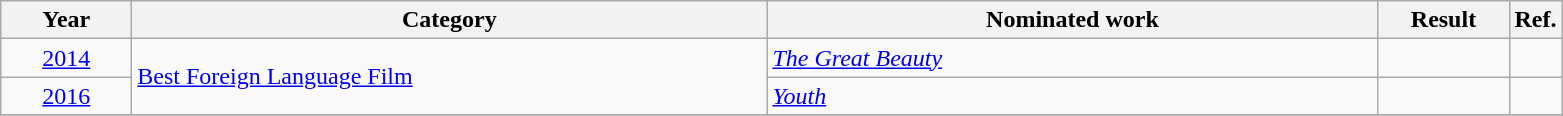<table class=wikitable>
<tr>
<th scope="col" style="width:5em;">Year</th>
<th scope="col" style="width:26em;">Category</th>
<th scope="col" style="width:25em;">Nominated work</th>
<th scope="col" style="width:5em;">Result</th>
<th>Ref.</th>
</tr>
<tr>
<td style="text-align:center;"><a href='#'>2014</a></td>
<td rowspan=2><a href='#'>Best Foreign Language Film</a></td>
<td><em><a href='#'>The Great Beauty</a></em></td>
<td></td>
<td></td>
</tr>
<tr>
<td style="text-align:center;"><a href='#'>2016</a></td>
<td><em><a href='#'>Youth</a></em></td>
<td></td>
<td></td>
</tr>
<tr>
</tr>
</table>
